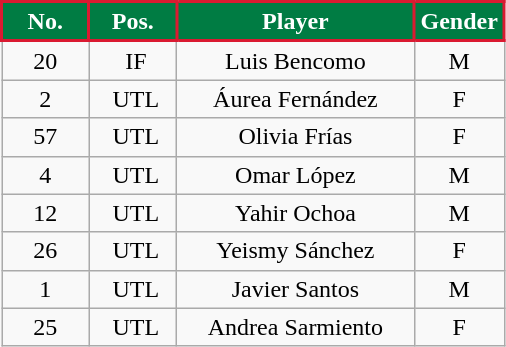<table class="wikitable" style="text-align: center;">
<tr>
<th style="background:#007C43; color:#FFFFFF; border:2px solid #DA1A31; width: 50px;">No.</th>
<th style="background:#007C43; color:#FFFFFF; border:2px solid #DA1A31; width: 50px;">Pos.</th>
<th style="background:#007C43; color:#FFFFFF; border:2px solid #DA1A31; width: 150px;">Player</th>
<th style="background:#007C43; color:#FFFFFF; border:2px solid #DA1A31; width: 50px;">Gender</th>
</tr>
<tr>
<td>20</td>
<td> IF</td>
<td>Luis Bencomo</td>
<td>M</td>
</tr>
<tr>
<td>2</td>
<td> UTL</td>
<td>Áurea Fernández</td>
<td>F</td>
</tr>
<tr>
<td>57</td>
<td> UTL</td>
<td>Olivia Frías</td>
<td>F</td>
</tr>
<tr>
<td>4</td>
<td> UTL</td>
<td>Omar López</td>
<td>M</td>
</tr>
<tr>
<td>12</td>
<td> UTL</td>
<td>Yahir Ochoa</td>
<td>M</td>
</tr>
<tr>
<td>26</td>
<td> UTL</td>
<td>Yeismy Sánchez</td>
<td>F</td>
</tr>
<tr>
<td>1</td>
<td> UTL</td>
<td>Javier Santos</td>
<td>M</td>
</tr>
<tr>
<td>25</td>
<td> UTL</td>
<td>Andrea Sarmiento</td>
<td>F</td>
</tr>
</table>
